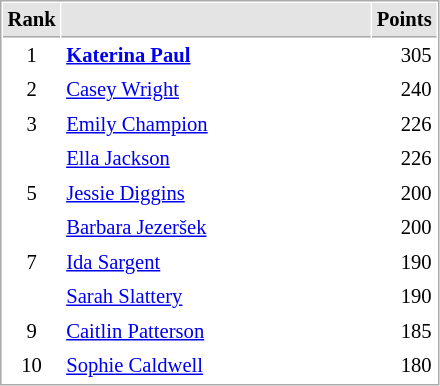<table cellspacing="1" cellpadding="3" style="border:1px solid #AAAAAA;font-size:86%">
<tr style="background-color: #E4E4E4;">
<th style="border-bottom:1px solid #AAAAAA" width=10>Rank</th>
<th style="border-bottom:1px solid #AAAAAA" width=200></th>
<th style="border-bottom:1px solid #AAAAAA" width=20 align=right>Points</th>
</tr>
<tr>
<td align=center>1</td>
<td> <strong><a href='#'>Katerina Paul</a></strong></td>
<td align=right>305</td>
</tr>
<tr>
<td align=center>2</td>
<td> <a href='#'>Casey Wright</a></td>
<td align=right>240</td>
</tr>
<tr>
<td align=center>3</td>
<td> <a href='#'>Emily Champion</a></td>
<td align=right>226</td>
</tr>
<tr>
<td align=center></td>
<td> <a href='#'>Ella Jackson</a></td>
<td align=right>226</td>
</tr>
<tr>
<td align=center>5</td>
<td> <a href='#'>Jessie Diggins</a></td>
<td align=right>200</td>
</tr>
<tr>
<td align=center></td>
<td> <a href='#'>Barbara Jezeršek</a></td>
<td align=right>200</td>
</tr>
<tr>
<td align=center>7</td>
<td> <a href='#'>Ida Sargent</a></td>
<td align=right>190</td>
</tr>
<tr>
<td align=center></td>
<td> <a href='#'>Sarah Slattery</a></td>
<td align=right>190</td>
</tr>
<tr>
<td align=center>9</td>
<td> <a href='#'>Caitlin Patterson</a></td>
<td align=right>185</td>
</tr>
<tr>
<td align=center>10</td>
<td> <a href='#'>Sophie Caldwell</a></td>
<td align=right>180</td>
</tr>
</table>
